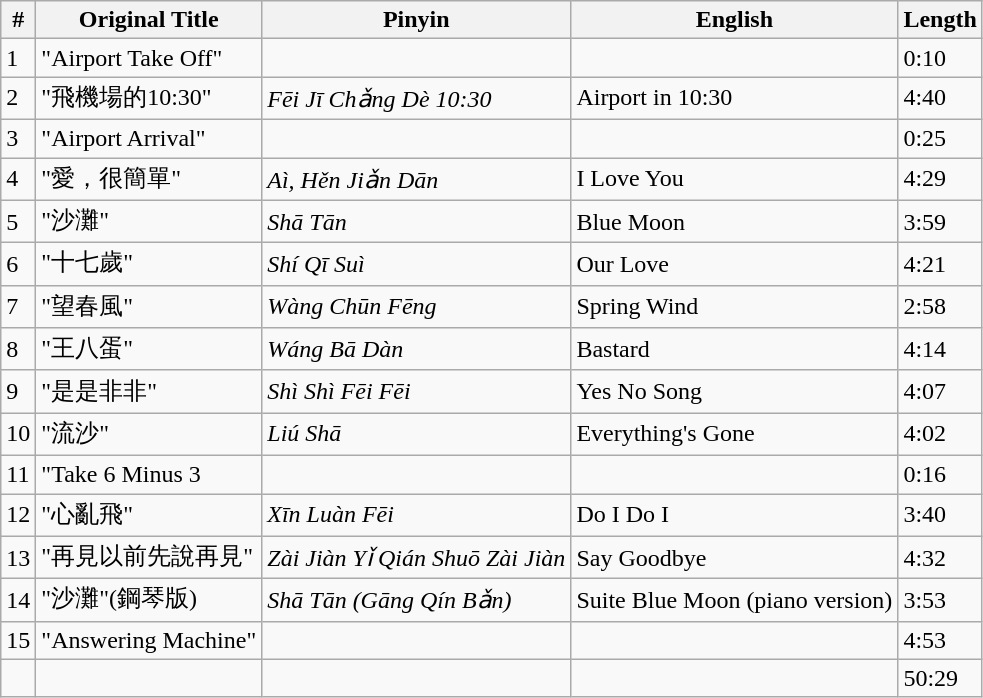<table class="wikitable">
<tr>
<th>#</th>
<th>Original Title</th>
<th>Pinyin</th>
<th>English</th>
<th>Length</th>
</tr>
<tr>
<td>1</td>
<td>"Airport Take Off"</td>
<td></td>
<td></td>
<td>0:10</td>
</tr>
<tr>
<td>2</td>
<td>"飛機場的10:30"</td>
<td><em>Fēi Jī Chǎng Dè 10:30</em></td>
<td>Airport in 10:30</td>
<td>4:40</td>
</tr>
<tr>
<td>3</td>
<td>"Airport Arrival"</td>
<td></td>
<td></td>
<td>0:25</td>
</tr>
<tr>
<td>4</td>
<td>"愛，很簡單"</td>
<td><em>Aì, Hěn Jiǎn Dān</em></td>
<td>I Love You</td>
<td>4:29</td>
</tr>
<tr>
<td>5</td>
<td>"沙灘"</td>
<td><em>Shā Tān</em></td>
<td>Blue Moon</td>
<td>3:59</td>
</tr>
<tr>
<td>6</td>
<td>"十七歲"</td>
<td><em>Shí Qī Suì</em></td>
<td>Our Love</td>
<td>4:21</td>
</tr>
<tr>
<td>7</td>
<td>"望春風"</td>
<td><em>Wàng Chūn Fēng</em></td>
<td>Spring Wind</td>
<td>2:58</td>
</tr>
<tr>
<td>8</td>
<td>"王八蛋"</td>
<td><em>Wáng Bā Dàn</em></td>
<td>Bastard</td>
<td>4:14</td>
</tr>
<tr>
<td>9</td>
<td>"是是非非"</td>
<td><em>Shì Shì Fēi Fēi</em></td>
<td>Yes No Song</td>
<td>4:07</td>
</tr>
<tr>
<td>10</td>
<td>"流沙"</td>
<td><em>Liú Shā</em></td>
<td>Everything's Gone</td>
<td>4:02</td>
</tr>
<tr>
<td>11</td>
<td>"Take 6 Minus 3</td>
<td></td>
<td></td>
<td>0:16</td>
</tr>
<tr>
<td>12</td>
<td>"心亂飛"</td>
<td><em>Xīn Luàn Fēi</em></td>
<td>Do I Do I</td>
<td>3:40</td>
</tr>
<tr>
<td>13</td>
<td>"再見以前先說再見"</td>
<td><em>Zài Jiàn Yǐ Qián Shuō Zài Jiàn</em></td>
<td>Say Goodbye</td>
<td>4:32</td>
</tr>
<tr>
<td>14</td>
<td>"沙灘"(鋼琴版)</td>
<td><em>Shā Tān (Gāng Qín Bǎn)</em></td>
<td>Suite Blue Moon (piano version)</td>
<td>3:53</td>
</tr>
<tr>
<td>15</td>
<td>"Answering Machine"</td>
<td></td>
<td></td>
<td>4:53</td>
</tr>
<tr>
<td></td>
<td></td>
<td></td>
<td></td>
<td>50:29</td>
</tr>
</table>
